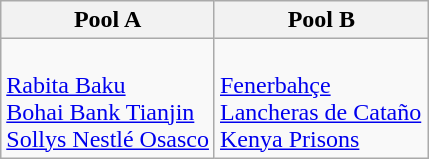<table class="wikitable">
<tr>
<th width=50%>Pool A</th>
<th width=50%>Pool B</th>
</tr>
<tr>
<td><br> <a href='#'>Rabita Baku</a><br>
 <a href='#'>Bohai Bank Tianjin</a><br>
 <a href='#'>Sollys Nestlé Osasco</a></td>
<td><br> <a href='#'>Fenerbahçe</a><br>
 <a href='#'>Lancheras de Cataño</a><br>
 <a href='#'>Kenya Prisons</a></td>
</tr>
</table>
